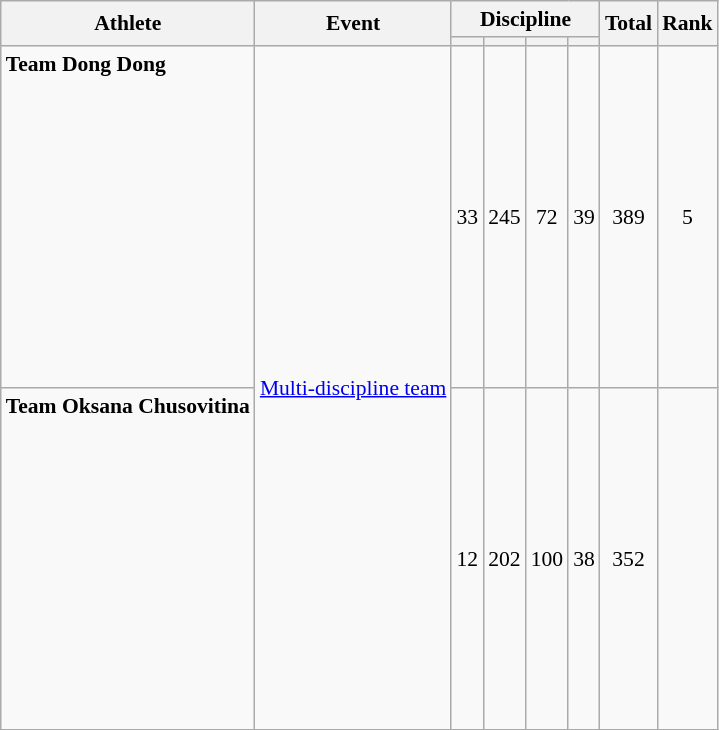<table class="wikitable" style="font-size:90%">
<tr>
<th rowspan=2>Athlete</th>
<th rowspan=2>Event</th>
<th colspan=4>Discipline</th>
<th rowspan=2>Total</th>
<th rowspan=2>Rank</th>
</tr>
<tr style="font-size:95%">
<th></th>
<th></th>
<th></th>
<th></th>
</tr>
<tr align=center>
<td align=left><strong>Team Dong Dong</strong><br><br><br><br><br><br><br><br><br><br><br><br><br></td>
<td align=left rowspan=2><a href='#'>Multi-discipline team</a></td>
<td>33</td>
<td>245</td>
<td>72</td>
<td>39</td>
<td>389</td>
<td>5</td>
</tr>
<tr align=center>
<td align=left><strong>Team Oksana Chusovitina</strong><br><br><br><br><br><br><br><br><br><br><br><br><br></td>
<td>12</td>
<td>202</td>
<td>100</td>
<td>38</td>
<td>352</td>
<td></td>
</tr>
</table>
